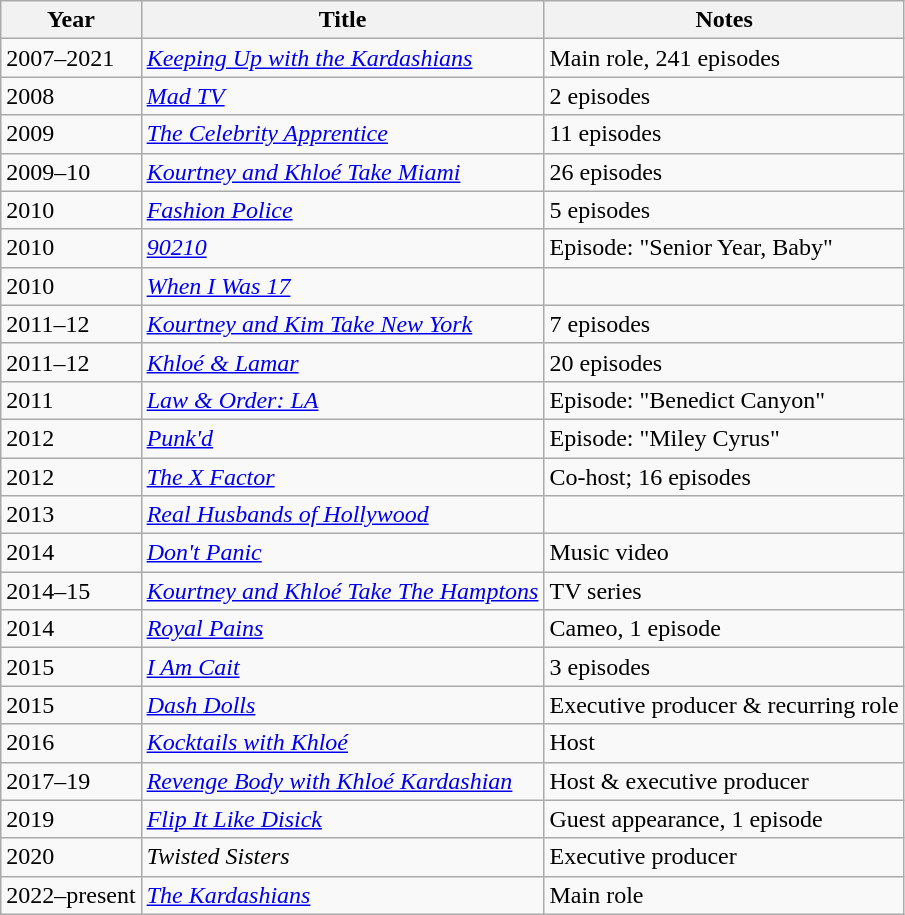<table class="wikitable">
<tr>
<th>Year</th>
<th>Title</th>
<th>Notes</th>
</tr>
<tr>
<td>2007–2021</td>
<td><em><a href='#'>Keeping Up with the Kardashians</a></em></td>
<td>Main role, 241 episodes</td>
</tr>
<tr>
<td>2008</td>
<td><em><a href='#'>Mad TV</a></em></td>
<td>2 episodes</td>
</tr>
<tr>
<td>2009</td>
<td><em><a href='#'>The Celebrity Apprentice</a></em></td>
<td>11 episodes</td>
</tr>
<tr>
<td>2009–10</td>
<td><em><a href='#'>Kourtney and Khloé Take Miami</a></em></td>
<td>26 episodes</td>
</tr>
<tr>
<td>2010</td>
<td><em><a href='#'>Fashion Police</a></em></td>
<td>5 episodes</td>
</tr>
<tr>
<td>2010</td>
<td><em><a href='#'>90210</a></em></td>
<td>Episode: "Senior Year, Baby"</td>
</tr>
<tr>
<td>2010</td>
<td><em><a href='#'>When I Was 17</a></em></td>
<td></td>
</tr>
<tr>
<td>2011–12</td>
<td><em><a href='#'>Kourtney and Kim Take New York</a></em></td>
<td>7 episodes</td>
</tr>
<tr>
<td>2011–12</td>
<td><em><a href='#'>Khloé & Lamar</a></em></td>
<td>20 episodes</td>
</tr>
<tr>
<td>2011</td>
<td><em><a href='#'>Law & Order: LA</a></em></td>
<td>Episode: "Benedict Canyon"</td>
</tr>
<tr>
<td>2012</td>
<td><em><a href='#'>Punk'd</a></em></td>
<td>Episode: "Miley Cyrus"</td>
</tr>
<tr>
<td>2012</td>
<td><em><a href='#'>The X Factor</a></em></td>
<td>Co-host; 16 episodes</td>
</tr>
<tr>
<td>2013</td>
<td><em><a href='#'>Real Husbands of Hollywood</a></em></td>
<td></td>
</tr>
<tr>
<td>2014</td>
<td><em><a href='#'>Don't Panic</a></em></td>
<td>Music video</td>
</tr>
<tr>
<td>2014–15</td>
<td><em><a href='#'>Kourtney and Khloé Take The Hamptons</a></em></td>
<td>TV series</td>
</tr>
<tr>
<td>2014</td>
<td><em><a href='#'>Royal Pains</a></em></td>
<td>Cameo, 1 episode</td>
</tr>
<tr>
<td>2015</td>
<td><em><a href='#'>I Am Cait</a></em></td>
<td>3 episodes</td>
</tr>
<tr>
<td>2015</td>
<td><em><a href='#'>Dash Dolls</a></em></td>
<td>Executive producer & recurring role</td>
</tr>
<tr>
<td>2016</td>
<td><em><a href='#'>Kocktails with Khloé</a></em></td>
<td>Host</td>
</tr>
<tr>
<td>2017–19</td>
<td><em><a href='#'>Revenge Body with Khloé Kardashian</a></em></td>
<td>Host & executive producer</td>
</tr>
<tr>
<td>2019</td>
<td><em><a href='#'>Flip It Like Disick</a></em></td>
<td>Guest appearance, 1 episode</td>
</tr>
<tr>
<td>2020</td>
<td><em>Twisted Sisters</em></td>
<td>Executive producer</td>
</tr>
<tr>
<td>2022–present</td>
<td><em><a href='#'>The Kardashians</a></em></td>
<td>Main role</td>
</tr>
</table>
